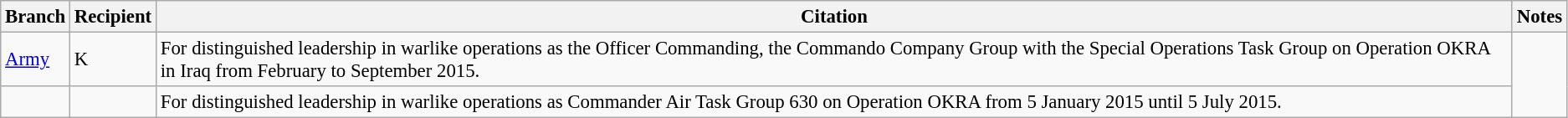<table class="wikitable" style="font-size:95%;">
<tr>
<th>Branch</th>
<th>Recipient</th>
<th>Citation</th>
<th>Notes</th>
</tr>
<tr>
<td><a href='#'>Army</a></td>
<td> K</td>
<td>For distinguished leadership in warlike operations as the Officer Commanding, the Commando Company Group with the Special Operations Task Group on Operation OKRA in Iraq from February to September 2015.</td>
<td rowspan=2></td>
</tr>
<tr>
<td></td>
<td></td>
<td>For distinguished leadership in warlike operations as Commander Air Task Group 630 on Operation OKRA from 5 January 2015 until 5 July 2015.</td>
</tr>
</table>
